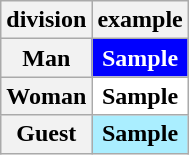<table class="wikitable" style="text-align:center;">
<tr>
<th>division</th>
<th>example</th>
</tr>
<tr>
<th>Man</th>
<td style="background:#0000ff; color:#ffffff;"><strong>Sample</strong></td>
</tr>
<tr>
<th>Woman</th>
<td style="background:#ffffff; color:#000000;"><strong>Sample</strong></td>
</tr>
<tr>
<th>Guest</th>
<td style="background:#aaeeff; color:#000000;"><strong>Sample</strong></td>
</tr>
</table>
